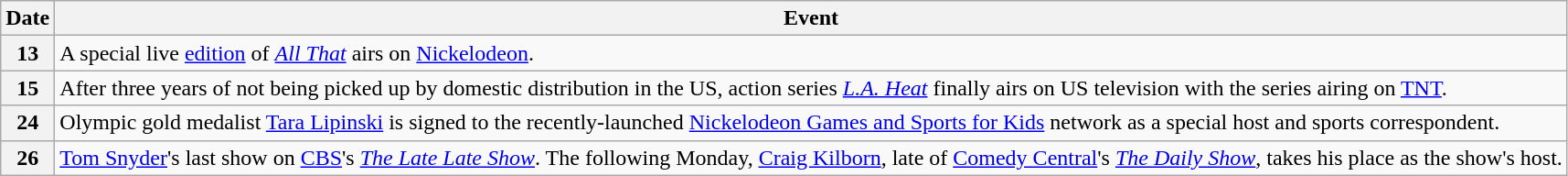<table class="wikitable">
<tr>
<th>Date</th>
<th>Event</th>
</tr>
<tr>
<th>13</th>
<td>A special live <a href='#'>edition</a> of <em><a href='#'>All That</a></em> airs on <a href='#'>Nickelodeon</a>.</td>
</tr>
<tr>
<th>15</th>
<td>After three years of not being picked up by domestic distribution in the US, action series <em><a href='#'>L.A. Heat</a></em> finally airs on US television with the series airing on <a href='#'>TNT</a>.</td>
</tr>
<tr>
<th>24</th>
<td>Olympic gold medalist <a href='#'>Tara Lipinski</a> is signed to the recently-launched <a href='#'>Nickelodeon Games and Sports for Kids</a> network as a special host and sports correspondent.</td>
</tr>
<tr>
<th>26</th>
<td><a href='#'>Tom Snyder</a>'s last show on <a href='#'>CBS</a>'s <em><a href='#'>The Late Late Show</a></em>. The following Monday, <a href='#'>Craig Kilborn</a>, late of <a href='#'>Comedy Central</a>'s <em><a href='#'>The Daily Show</a></em>, takes his place as the show's host.</td>
</tr>
</table>
